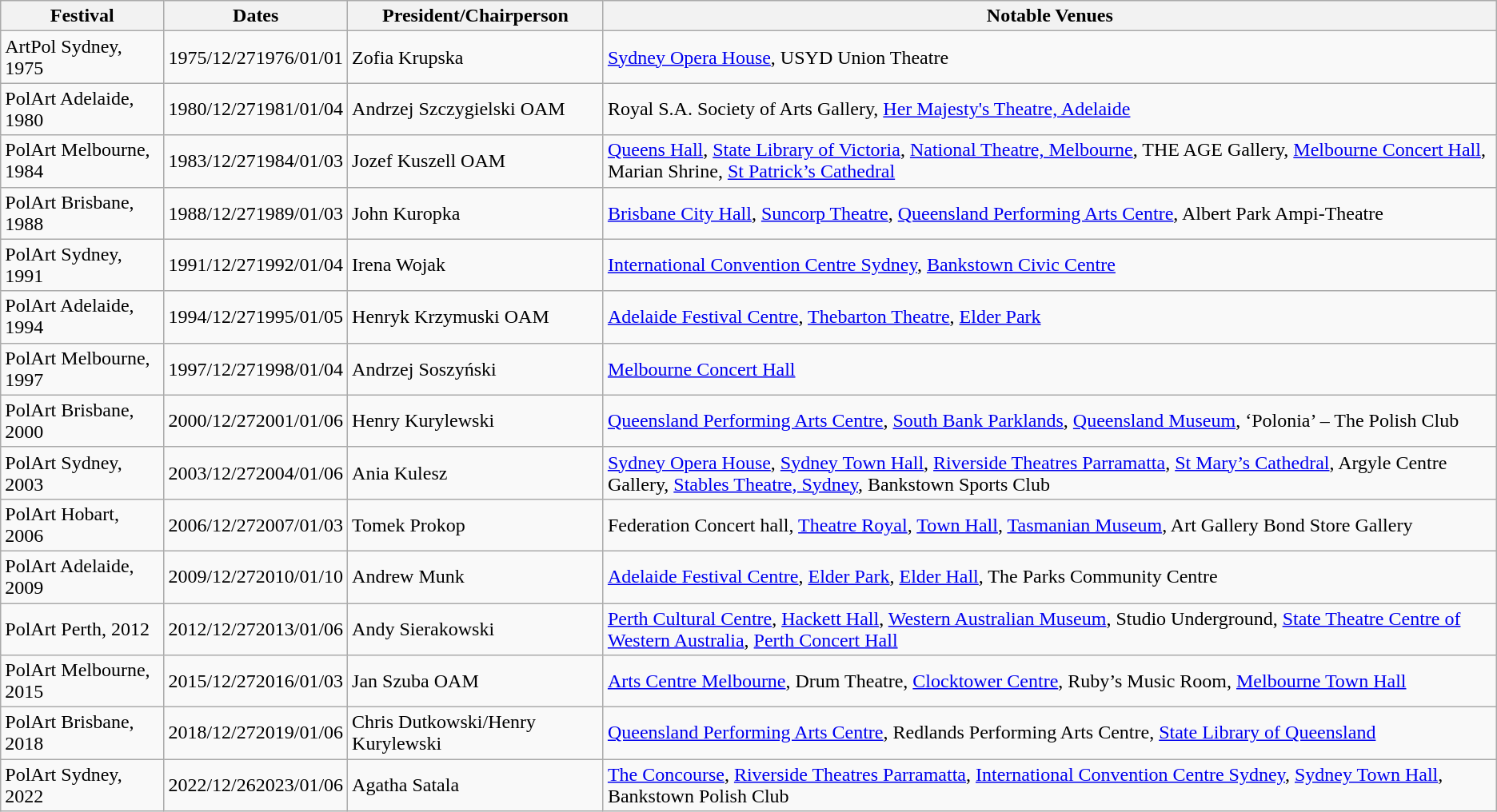<table class="wikitable">
<tr>
<th>Festival</th>
<th>Dates</th>
<th>President/Chairperson</th>
<th>Notable Venues</th>
</tr>
<tr>
<td>ArtPol Sydney, 1975</td>
<td>1975/12/271976/01/01</td>
<td>Zofia Krupska</td>
<td><a href='#'>Sydney Opera House</a>, USYD Union Theatre</td>
</tr>
<tr>
<td>PolArt Adelaide, 1980</td>
<td>1980/12/271981/01/04</td>
<td>Andrzej Szczygielski OAM</td>
<td>Royal S.A. Society of Arts Gallery, <a href='#'>Her Majesty's Theatre, Adelaide</a></td>
</tr>
<tr>
<td>PolArt Melbourne, 1984</td>
<td>1983/12/271984/01/03</td>
<td>Jozef Kuszell OAM</td>
<td><a href='#'>Queens Hall</a>, <a href='#'>State Library of Victoria</a>, <a href='#'>National Theatre, Melbourne</a>, THE AGE Gallery, <a href='#'>Melbourne Concert Hall</a>,  Marian Shrine, <a href='#'>St Patrick’s Cathedral</a></td>
</tr>
<tr>
<td>PolArt Brisbane, 1988</td>
<td>1988/12/271989/01/03</td>
<td>John Kuropka</td>
<td><a href='#'>Brisbane City Hall</a>, <a href='#'>Suncorp Theatre</a>, <a href='#'>Queensland Performing Arts Centre</a>, Albert Park Ampi-Theatre</td>
</tr>
<tr>
<td>PolArt Sydney, 1991</td>
<td>1991/12/271992/01/04</td>
<td>Irena Wojak</td>
<td><a href='#'>International Convention Centre Sydney</a>, <a href='#'>Bankstown Civic Centre</a></td>
</tr>
<tr>
<td>PolArt Adelaide, 1994</td>
<td>1994/12/271995/01/05</td>
<td>Henryk Krzymuski OAM</td>
<td><a href='#'>Adelaide Festival Centre</a>, <a href='#'>Thebarton Theatre</a>, <a href='#'>Elder Park</a></td>
</tr>
<tr>
<td>PolArt Melbourne, 1997</td>
<td>1997/12/271998/01/04</td>
<td>Andrzej Soszyński</td>
<td><a href='#'>Melbourne Concert Hall</a></td>
</tr>
<tr>
<td>PolArt Brisbane, 2000</td>
<td>2000/12/272001/01/06</td>
<td>Henry Kurylewski</td>
<td><a href='#'>Queensland Performing Arts Centre</a>, <a href='#'>South Bank Parklands</a>, <a href='#'>Queensland Museum</a>, ‘Polonia’ – The Polish Club</td>
</tr>
<tr>
<td>PolArt Sydney, 2003</td>
<td>2003/12/272004/01/06</td>
<td>Ania Kulesz</td>
<td><a href='#'>Sydney Opera House</a>, <a href='#'>Sydney Town Hall</a>, <a href='#'>Riverside Theatres Parramatta</a>, <a href='#'>St Mary’s Cathedral</a>, Argyle Centre Gallery, <a href='#'>Stables Theatre, Sydney</a>, Bankstown Sports Club</td>
</tr>
<tr>
<td>PolArt Hobart, 2006</td>
<td>2006/12/272007/01/03</td>
<td>Tomek Prokop</td>
<td>Federation Concert hall, <a href='#'>Theatre Royal</a>, <a href='#'>Town Hall</a>, <a href='#'>Tasmanian Museum</a>,  Art Gallery Bond Store Gallery</td>
</tr>
<tr>
<td>PolArt Adelaide, 2009</td>
<td>2009/12/272010/01/10</td>
<td>Andrew Munk</td>
<td><a href='#'>Adelaide Festival Centre</a>, <a href='#'>Elder Park</a>, <a href='#'>Elder Hall</a>, The Parks Community Centre</td>
</tr>
<tr>
<td>PolArt Perth, 2012</td>
<td>2012/12/272013/01/06</td>
<td>Andy Sierakowski</td>
<td><a href='#'>Perth Cultural Centre</a>, <a href='#'>Hackett Hall</a>, <a href='#'>Western Australian Museum</a>, Studio Underground, <a href='#'>State Theatre Centre of Western Australia</a>, <a href='#'>Perth Concert Hall</a></td>
</tr>
<tr>
<td>PolArt Melbourne, 2015</td>
<td>2015/12/272016/01/03</td>
<td>Jan Szuba OAM</td>
<td><a href='#'>Arts Centre Melbourne</a>, Drum Theatre, <a href='#'>Clocktower Centre</a>, Ruby’s Music Room, <a href='#'>Melbourne Town Hall</a></td>
</tr>
<tr>
<td>PolArt Brisbane, 2018</td>
<td>2018/12/272019/01/06</td>
<td>Chris Dutkowski/Henry Kurylewski</td>
<td><a href='#'>Queensland Performing Arts Centre</a>, Redlands Performing Arts Centre, <a href='#'>State Library of Queensland</a></td>
</tr>
<tr>
<td>PolArt Sydney, 2022</td>
<td>2022/12/262023/01/06</td>
<td>Agatha Satala</td>
<td><a href='#'>The Concourse</a>, <a href='#'>Riverside Theatres Parramatta</a>, <a href='#'>International Convention Centre Sydney</a>, <a href='#'>Sydney Town Hall</a>, Bankstown Polish Club</td>
</tr>
</table>
